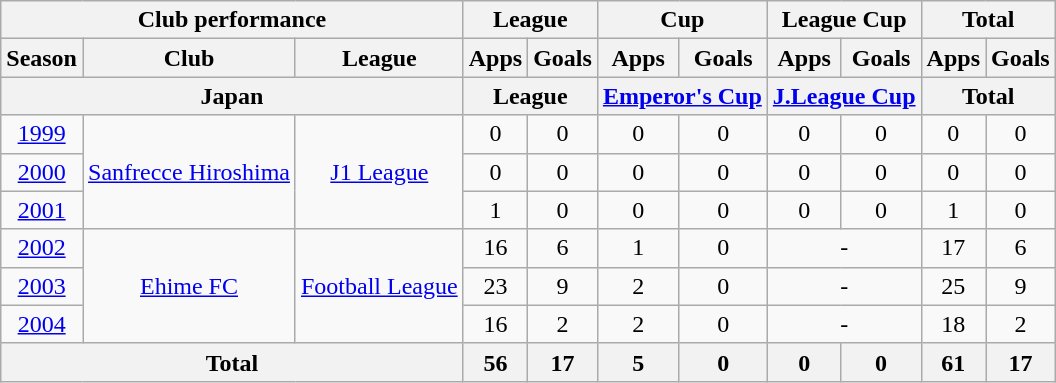<table class="wikitable" style="text-align:center;">
<tr>
<th colspan=3>Club performance</th>
<th colspan=2>League</th>
<th colspan=2>Cup</th>
<th colspan=2>League Cup</th>
<th colspan=2>Total</th>
</tr>
<tr>
<th>Season</th>
<th>Club</th>
<th>League</th>
<th>Apps</th>
<th>Goals</th>
<th>Apps</th>
<th>Goals</th>
<th>Apps</th>
<th>Goals</th>
<th>Apps</th>
<th>Goals</th>
</tr>
<tr>
<th colspan=3>Japan</th>
<th colspan=2>League</th>
<th colspan=2><a href='#'>Emperor's Cup</a></th>
<th colspan=2><a href='#'>J.League Cup</a></th>
<th colspan=2>Total</th>
</tr>
<tr>
<td><a href='#'>1999</a></td>
<td rowspan="3"><a href='#'>Sanfrecce Hiroshima</a></td>
<td rowspan="3"><a href='#'>J1 League</a></td>
<td>0</td>
<td>0</td>
<td>0</td>
<td>0</td>
<td>0</td>
<td>0</td>
<td>0</td>
<td>0</td>
</tr>
<tr>
<td><a href='#'>2000</a></td>
<td>0</td>
<td>0</td>
<td>0</td>
<td>0</td>
<td>0</td>
<td>0</td>
<td>0</td>
<td>0</td>
</tr>
<tr>
<td><a href='#'>2001</a></td>
<td>1</td>
<td>0</td>
<td>0</td>
<td>0</td>
<td>0</td>
<td>0</td>
<td>1</td>
<td>0</td>
</tr>
<tr>
<td><a href='#'>2002</a></td>
<td rowspan="3"><a href='#'>Ehime FC</a></td>
<td rowspan="3"><a href='#'>Football League</a></td>
<td>16</td>
<td>6</td>
<td>1</td>
<td>0</td>
<td colspan="2">-</td>
<td>17</td>
<td>6</td>
</tr>
<tr>
<td><a href='#'>2003</a></td>
<td>23</td>
<td>9</td>
<td>2</td>
<td>0</td>
<td colspan="2">-</td>
<td>25</td>
<td>9</td>
</tr>
<tr>
<td><a href='#'>2004</a></td>
<td>16</td>
<td>2</td>
<td>2</td>
<td>0</td>
<td colspan="2">-</td>
<td>18</td>
<td>2</td>
</tr>
<tr>
<th colspan=3>Total</th>
<th>56</th>
<th>17</th>
<th>5</th>
<th>0</th>
<th>0</th>
<th>0</th>
<th>61</th>
<th>17</th>
</tr>
</table>
